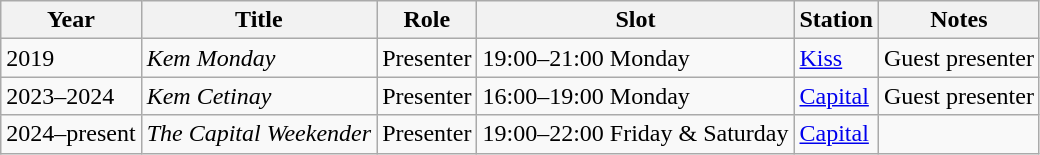<table class="wikitable">
<tr>
<th>Year</th>
<th>Title</th>
<th>Role</th>
<th>Slot</th>
<th>Station</th>
<th>Notes</th>
</tr>
<tr>
<td>2019</td>
<td><em>Kem Monday</em></td>
<td>Presenter</td>
<td>19:00–21:00 Monday</td>
<td><a href='#'>Kiss</a></td>
<td>Guest presenter</td>
</tr>
<tr>
<td>2023–2024</td>
<td><em>Kem Cetinay</em></td>
<td>Presenter</td>
<td>16:00–19:00 Monday</td>
<td><a href='#'>Capital</a></td>
<td>Guest presenter</td>
</tr>
<tr>
<td>2024–present</td>
<td><em>The Capital Weekender</em></td>
<td>Presenter</td>
<td>19:00–22:00 Friday & Saturday</td>
<td><a href='#'>Capital</a></td>
<td></td>
</tr>
</table>
